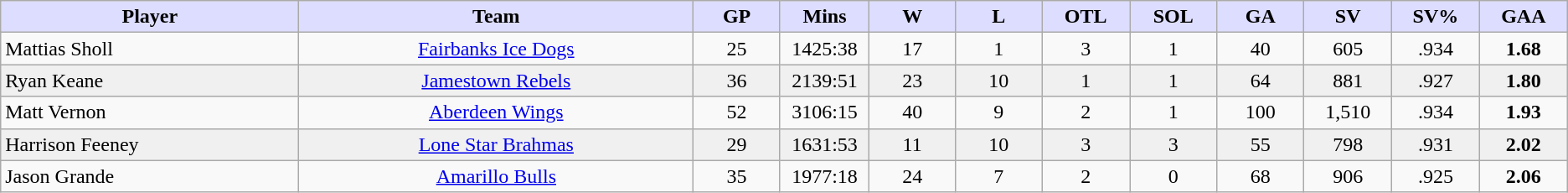<table class="wikitable sortable" style="text-align: center">
<tr>
<th style="background:#ddf; width: 15em;"><strong>Player</strong></th>
<th style="background:#ddf; width: 20em;">Team</th>
<th style="background:#ddf; width: 4em;">GP</th>
<th style="background:#ddf; width: 4em;">Mins</th>
<th style="background:#ddf; width: 4em;">W</th>
<th style="background:#ddf; width: 4em;">L</th>
<th style="background:#ddf; width: 4em;">OTL</th>
<th style="background:#ddf; width: 4em;">SOL</th>
<th style="background:#ddf; width: 4em;">GA</th>
<th style="background:#ddf; width: 4em;">SV</th>
<th style="background:#ddf; width: 4em;">SV%</th>
<th style="background:#ddf; width: 4em;">GAA</th>
</tr>
<tr>
<td align=left>Mattias Sholl</td>
<td><a href='#'>Fairbanks Ice Dogs</a></td>
<td>25</td>
<td>1425:38</td>
<td>17</td>
<td>1</td>
<td>3</td>
<td>1</td>
<td>40</td>
<td>605</td>
<td>.934</td>
<td><strong>1.68</strong></td>
</tr>
<tr bgcolor=f0f0f0>
<td align=left>Ryan Keane</td>
<td><a href='#'>Jamestown Rebels</a></td>
<td>36</td>
<td>2139:51</td>
<td>23</td>
<td>10</td>
<td>1</td>
<td>1</td>
<td>64</td>
<td>881</td>
<td>.927</td>
<td><strong>1.80</strong></td>
</tr>
<tr>
<td align=left>Matt Vernon</td>
<td><a href='#'>Aberdeen Wings</a></td>
<td>52</td>
<td>3106:15</td>
<td>40</td>
<td>9</td>
<td>2</td>
<td>1</td>
<td>100</td>
<td>1,510</td>
<td>.934</td>
<td><strong>1.93</strong></td>
</tr>
<tr bgcolor=f0f0f0>
<td align=left>Harrison Feeney</td>
<td><a href='#'>Lone Star Brahmas</a></td>
<td>29</td>
<td>1631:53</td>
<td>11</td>
<td>10</td>
<td>3</td>
<td>3</td>
<td>55</td>
<td>798</td>
<td>.931</td>
<td><strong>2.02</strong></td>
</tr>
<tr>
<td align=left>Jason Grande</td>
<td><a href='#'>Amarillo Bulls</a></td>
<td>35</td>
<td>1977:18</td>
<td>24</td>
<td>7</td>
<td>2</td>
<td>0</td>
<td>68</td>
<td>906</td>
<td>.925</td>
<td><strong>2.06</strong></td>
</tr>
</table>
